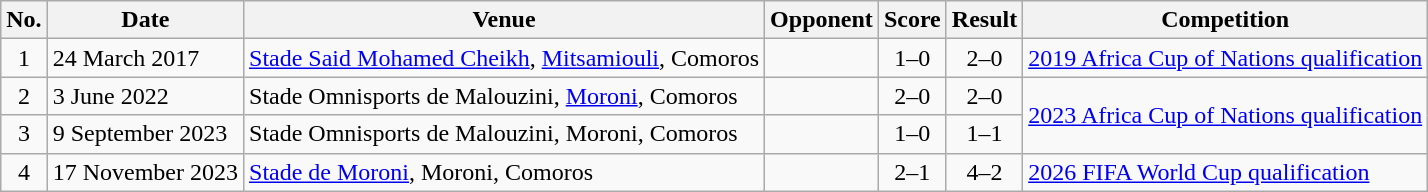<table class="wikitable sortable">
<tr>
<th scope="col">No.</th>
<th scope="col">Date</th>
<th scope="col">Venue</th>
<th scope="col">Opponent</th>
<th scope="col">Score</th>
<th scope="col">Result</th>
<th scope="col">Competition</th>
</tr>
<tr>
<td align="center">1</td>
<td>24 March 2017</td>
<td><a href='#'>Stade Said Mohamed Cheikh</a>, <a href='#'>Mitsamiouli</a>, Comoros</td>
<td></td>
<td align="center">1–0</td>
<td align="center">2–0</td>
<td><a href='#'>2019 Africa Cup of Nations qualification</a></td>
</tr>
<tr>
<td align="center">2</td>
<td>3 June 2022</td>
<td>Stade Omnisports de Malouzini, <a href='#'>Moroni</a>, Comoros</td>
<td></td>
<td align="center">2–0</td>
<td align="center">2–0</td>
<td rowspan=2><a href='#'>2023 Africa Cup of Nations qualification</a></td>
</tr>
<tr>
<td align="center">3</td>
<td>9 September 2023</td>
<td>Stade Omnisports de Malouzini, Moroni, Comoros</td>
<td></td>
<td align="center">1–0</td>
<td align="center">1–1</td>
</tr>
<tr>
<td align="center">4</td>
<td>17 November 2023</td>
<td><a href='#'>Stade de Moroni</a>, Moroni, Comoros</td>
<td></td>
<td align="center">2–1</td>
<td align="center">4–2</td>
<td><a href='#'>2026 FIFA World Cup qualification</a></td>
</tr>
</table>
